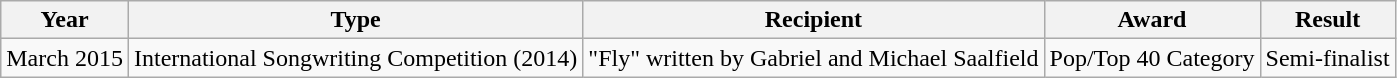<table class="wikitable">
<tr>
<th>Year</th>
<th>Type</th>
<th>Recipient</th>
<th>Award</th>
<th>Result</th>
</tr>
<tr>
<td rowspan="3">March 2015</td>
<td rowspan="3">International Songwriting Competition (2014)</td>
<td rowspan="2">"Fly" written by Gabriel and Michael Saalfield</td>
<td rowspan="7">Pop/Top 40 Category</td>
<td rowspan="2">Semi-finalist</td>
</tr>
<tr>
</tr>
</table>
